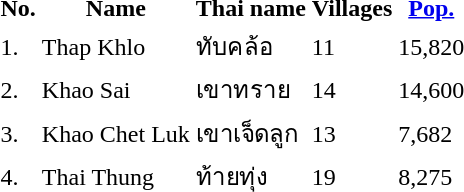<table>
<tr>
<th>No.</th>
<th>Name</th>
<th>Thai name</th>
<th>Villages</th>
<th><a href='#'>Pop.</a></th>
</tr>
<tr>
<td>1.</td>
<td>Thap Khlo</td>
<td>ทับคล้อ</td>
<td>11</td>
<td>15,820</td>
<td></td>
</tr>
<tr>
<td>2.</td>
<td>Khao Sai</td>
<td>เขาทราย</td>
<td>14</td>
<td>14,600</td>
<td></td>
</tr>
<tr>
<td>3.</td>
<td>Khao Chet Luk</td>
<td>เขาเจ็ดลูก</td>
<td>13</td>
<td>7,682</td>
<td></td>
</tr>
<tr>
<td>4.</td>
<td>Thai Thung</td>
<td>ท้ายทุ่ง</td>
<td>19</td>
<td>8,275</td>
<td></td>
</tr>
</table>
